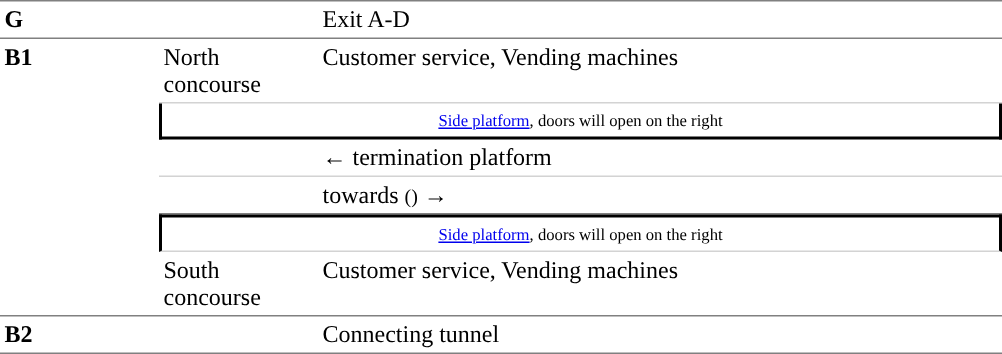<table cellspacing=0 cellpadding=3>
<tr>
<td style="border-top:solid 1px gray;border-bottom:solid 1px gray;" width=100 valign=top><strong>G</strong></td>
<td style="border-top:solid 1px gray;border-bottom:solid 1px gray;" width=100 valign=top></td>
<td style="border-top:solid 1px gray;border-bottom:solid 1px gray;" width=450 valign=top>Exit A-D</td>
</tr>
<tr>
<td style="border-bottom:solid 1px gray;" rowspan=6 valign=top><strong>B1</strong></td>
<td style="border-bottom:solid 1px lightgray;" valign=top>North concourse</td>
<td style="border-bottom:solid 1px lightgray;" valign=top>Customer service, Vending machines</td>
</tr>
<tr>
<td style="border-right:solid 2px black;border-left:solid 2px black;border-bottom:solid 2px black;font-size:smaller;text-align:center;" colspan=2><small><a href='#'>Side platform</a>, doors will open on the right</small></td>
</tr>
<tr>
<td style="border-bottom:solid 1px lightgray;"></td>
<td style="border-bottom:solid 1px lightgray;">← termination platform</td>
</tr>
<tr>
<td style="border-bottom:solid 1px gray;"></td>
<td style="border-bottom:solid 1px gray;">  towards  <small>()</small> →</td>
</tr>
<tr>
<td style="border-right:solid 2px black;border-left:solid 2px black;border-top:solid 2px black;border-bottom:solid 1px lightgray;font-size:smaller;text-align:center;" colspan=2><small><a href='#'>Side platform</a>, doors will open on the right</small></td>
</tr>
<tr>
<td style="border-bottom:solid 1px gray;" valign=top>South concourse</td>
<td style="border-bottom:solid 1px gray;" valign=top>Customer service, Vending machines</td>
</tr>
<tr>
<td style="border-bottom:solid 1px gray;" rowspan="1" valign=top><strong>B2</strong></td>
<td style="border-bottom:solid 1px gray"></td>
<td style="border-bottom:solid 1px gray">Connecting tunnel</td>
</tr>
</table>
